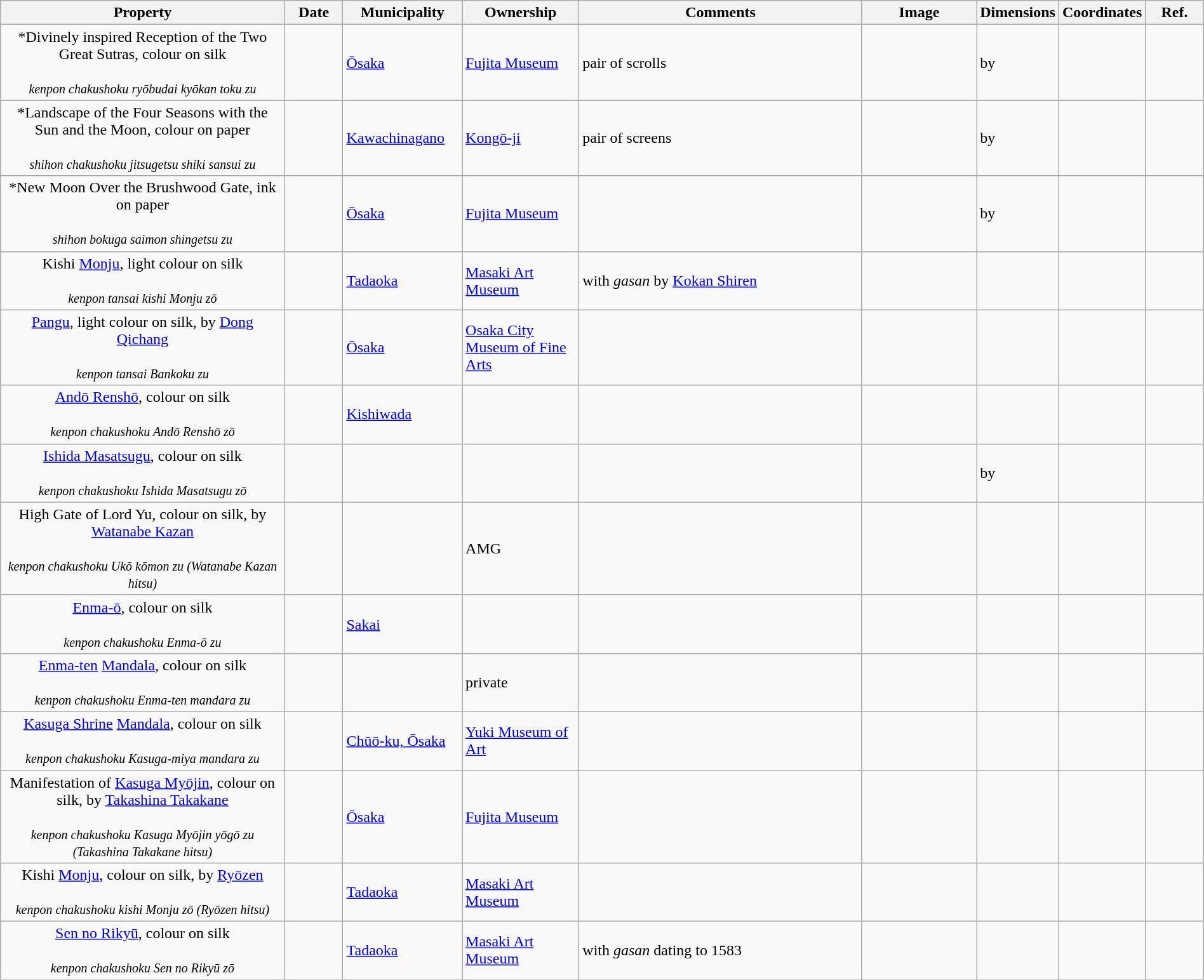<table class="wikitable sortable"  style="width:100%;">
<tr>
<th width="25%" align="left">Property</th>
<th width="5%" align="left" data-sort-type="number">Date</th>
<th width="10%" align="left">Municipality</th>
<th width="10%" align="left">Ownership</th>
<th width="25%" align="left" class="unsortable">Comments</th>
<th width="10%" align="left" class="unsortable">Image</th>
<th width="5%" align="left" class="unsortable">Dimensions</th>
<th width="5%" align="left" class="unsortable">Coordinates</th>
<th width="5%" align="left" class="unsortable">Ref.</th>
</tr>
<tr>
<td align="center">*Divinely inspired Reception of the Two Great Sutras, colour on silk<br><br><small><em>kenpon chakushoku ryōbudai kyōkan toku zu</em></small></td>
<td></td>
<td><a href='#'>Ōsaka</a></td>
<td><a href='#'>Fujita Museum</a></td>
<td>pair of scrolls</td>
<td></td>
<td> by </td>
<td></td>
<td></td>
</tr>
<tr>
<td align="center">*Landscape of the Four Seasons with the Sun and the Moon, colour on paper<br><br><small><em>shihon chakushoku jitsugetsu shiki sansui zu</em></small></td>
<td></td>
<td><a href='#'>Kawachinagano</a></td>
<td><a href='#'>Kongō-ji</a></td>
<td>pair of screens</td>
<td></td>
<td> by </td>
<td></td>
<td></td>
</tr>
<tr>
<td align="center">*New Moon Over the Brushwood Gate, ink on paper<br><br><small><em>shihon bokuga saimon shingetsu zu</em></small></td>
<td></td>
<td><a href='#'>Ōsaka</a></td>
<td><a href='#'>Fujita Museum</a></td>
<td></td>
<td align="center"></td>
<td> by </td>
<td></td>
<td></td>
</tr>
<tr>
<td align="center">Kishi <a href='#'>Monju</a>, light colour on silk<br><br><small><em>kenpon tansai kishi Monju zō</em></small></td>
<td></td>
<td><a href='#'>Tadaoka</a></td>
<td><a href='#'>Masaki Art Museum</a></td>
<td>with <em>gasan</em> by <a href='#'>Kokan Shiren</a></td>
<td></td>
<td></td>
<td></td>
<td></td>
</tr>
<tr>
<td align="center"><a href='#'>Pangu</a>, light colour on silk, by <a href='#'>Dong Qichang</a><br><br><small><em>kenpon tansai Bankoku zu</em></small></td>
<td></td>
<td><a href='#'>Ōsaka</a></td>
<td><a href='#'>Osaka City Museum of Fine Arts</a></td>
<td></td>
<td></td>
<td></td>
<td></td>
<td></td>
</tr>
<tr>
<td align="center"><a href='#'>Andō Renshō</a>, colour on silk<br><br><small><em>kenpon chakushoku Andō Renshō zō</em></small></td>
<td></td>
<td><a href='#'>Kishiwada</a></td>
<td></td>
<td></td>
<td align="center"></td>
<td></td>
<td></td>
<td></td>
</tr>
<tr>
<td align="center"><a href='#'>Ishida Masatsugu</a>, colour on silk<br><br><small><em>kenpon chakushoku Ishida Masatsugu zō</em></small></td>
<td></td>
<td></td>
<td></td>
<td></td>
<td></td>
<td> by </td>
<td></td>
<td></td>
</tr>
<tr>
<td align="center">High Gate of Lord Yu, colour on silk, by <a href='#'>Watanabe Kazan</a><br><br><small><em>kenpon chakushoku Ukō kōmon zu (Watanabe Kazan hitsu)</em></small></td>
<td></td>
<td></td>
<td>AMG</td>
<td></td>
<td></td>
<td></td>
<td></td>
<td></td>
</tr>
<tr>
<td align="center"><a href='#'>Enma-ō</a>, colour on silk<br><br><small><em>kenpon chakushoku Enma-ō zu</em></small></td>
<td></td>
<td><a href='#'>Sakai</a></td>
<td></td>
<td></td>
<td></td>
<td></td>
<td></td>
<td></td>
</tr>
<tr>
<td align="center"><a href='#'>Enma-ten</a> <a href='#'>Mandala</a>, colour on silk<br><br><small><em>kenpon chakushoku Enma-ten mandara zu</em></small></td>
<td></td>
<td></td>
<td>private</td>
<td></td>
<td></td>
<td></td>
<td></td>
<td></td>
</tr>
<tr>
<td align="center"><a href='#'>Kasuga Shrine</a> <a href='#'>Mandala</a>, colour on silk<br><br><small><em>kenpon chakushoku Kasuga-miya mandara zu</em></small></td>
<td></td>
<td><a href='#'>Chūō-ku, Ōsaka</a></td>
<td><a href='#'>Yuki Museum of Art</a></td>
<td></td>
<td></td>
<td></td>
<td></td>
<td></td>
</tr>
<tr>
<td align="center">Manifestation of <a href='#'>Kasuga Myōjin</a>, colour on silk, by <a href='#'>Takashina Takakane</a><br><br><small><em>kenpon chakushoku Kasuga Myōjin yōgō zu (Takashina Takakane hitsu)</em></small></td>
<td></td>
<td><a href='#'>Ōsaka</a></td>
<td><a href='#'>Fujita Museum</a></td>
<td></td>
<td></td>
<td></td>
<td></td>
<td></td>
</tr>
<tr>
<td align="center">Kishi <a href='#'>Monju</a>, colour on silk, by <a href='#'>Ryōzen</a><br><br><small><em>kenpon chakushoku kishi Monju zō (Ryōzen hitsu)</em></small></td>
<td></td>
<td><a href='#'>Tadaoka</a></td>
<td><a href='#'>Masaki Art Museum</a></td>
<td></td>
<td align="center"></td>
<td></td>
<td></td>
<td></td>
</tr>
<tr>
<td align="center"><a href='#'>Sen no Rikyū</a>, colour on silk<br><br><small><em>kenpon chakushoku Sen no Rikyū zō</em></small></td>
<td></td>
<td><a href='#'>Tadaoka</a></td>
<td><a href='#'>Masaki Art Museum</a></td>
<td>with <em>gasan</em> dating to 1583</td>
<td></td>
<td></td>
<td></td>
<td></td>
</tr>
<tr>
</tr>
</table>
